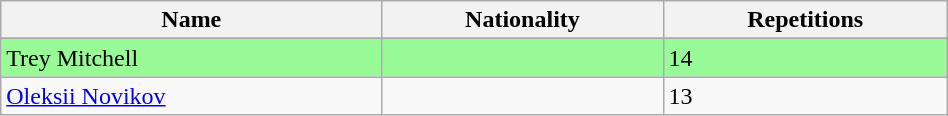<table class="wikitable" style="display: inline-table; width: 50%;">
<tr>
<th>Name</th>
<th>Nationality</th>
<th>Repetitions</th>
</tr>
<tr>
</tr>
<tr style="background:palegreen">
<td>Trey Mitchell</td>
<td></td>
<td>14</td>
</tr>
<tr>
<td><a href='#'>Oleksii Novikov</a></td>
<td></td>
<td>13</td>
</tr>
</table>
